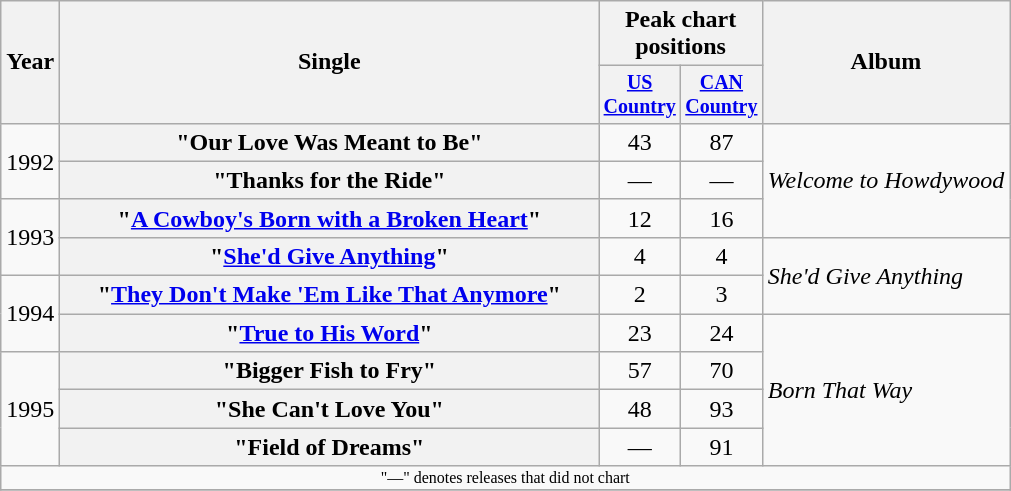<table class="wikitable plainrowheaders" style="text-align:center;">
<tr>
<th rowspan="2">Year</th>
<th rowspan="2" style="width:22em;">Single</th>
<th colspan="2">Peak chart<br>positions</th>
<th rowspan="2">Album</th>
</tr>
<tr style="font-size:smaller;">
<th width="45"><a href='#'>US Country</a><br></th>
<th width="45"><a href='#'>CAN Country</a><br></th>
</tr>
<tr>
<td rowspan="2">1992</td>
<th scope="row">"Our Love Was Meant to Be"</th>
<td>43</td>
<td>87</td>
<td align="left" rowspan="3"><em>Welcome to Howdywood</em></td>
</tr>
<tr>
<th scope="row">"Thanks for the Ride"</th>
<td>—</td>
<td>—</td>
</tr>
<tr>
<td rowspan="2">1993</td>
<th scope="row">"<a href='#'>A Cowboy's Born with a Broken Heart</a>"</th>
<td>12</td>
<td>16</td>
</tr>
<tr>
<th scope="row">"<a href='#'>She'd Give Anything</a>"</th>
<td>4</td>
<td>4</td>
<td align="left" rowspan="2"><em>She'd Give Anything</em></td>
</tr>
<tr>
<td rowspan="2">1994</td>
<th scope="row">"<a href='#'>They Don't Make 'Em Like That Anymore</a>"</th>
<td>2</td>
<td>3</td>
</tr>
<tr>
<th scope="row">"<a href='#'>True to His Word</a>"</th>
<td>23</td>
<td>24</td>
<td align="left" rowspan="4"><em>Born That Way</em></td>
</tr>
<tr>
<td rowspan="3">1995</td>
<th scope="row">"Bigger Fish to Fry"</th>
<td>57</td>
<td>70</td>
</tr>
<tr>
<th scope="row">"She Can't Love You"</th>
<td>48</td>
<td>93</td>
</tr>
<tr>
<th scope="row">"Field of Dreams"</th>
<td>—</td>
<td>91</td>
</tr>
<tr>
<td colspan="5" style="font-size:8pt">"—" denotes releases that did not chart</td>
</tr>
<tr>
</tr>
</table>
